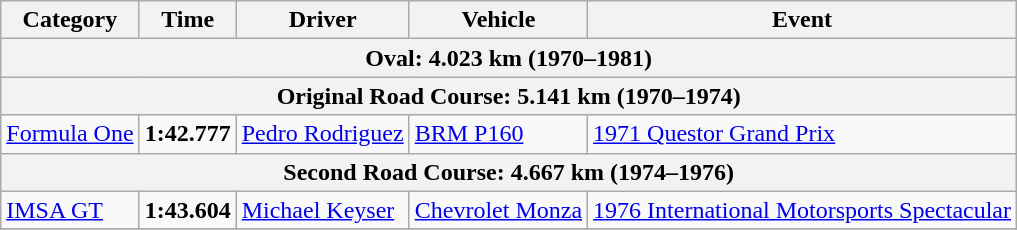<table class="wikitable">
<tr>
<th>Category</th>
<th>Time</th>
<th>Driver</th>
<th>Vehicle</th>
<th>Event</th>
</tr>
<tr>
<th colspan=5>Oval: 4.023 km (1970–1981)</th>
</tr>
<tr>
<th colspan=5>Original Road Course: 5.141 km (1970–1974)</th>
</tr>
<tr>
<td><a href='#'>Formula One</a></td>
<td><strong>1:42.777</strong></td>
<td><a href='#'>Pedro Rodriguez</a></td>
<td><a href='#'>BRM P160</a></td>
<td><a href='#'>1971 Questor Grand Prix</a></td>
</tr>
<tr>
<th colspan=5>Second Road Course: 4.667 km (1974–1976)</th>
</tr>
<tr>
<td><a href='#'>IMSA GT</a></td>
<td><strong>1:43.604</strong></td>
<td><a href='#'>Michael Keyser</a></td>
<td><a href='#'>Chevrolet Monza</a></td>
<td><a href='#'>1976 International Motorsports Spectacular</a></td>
</tr>
<tr>
</tr>
</table>
